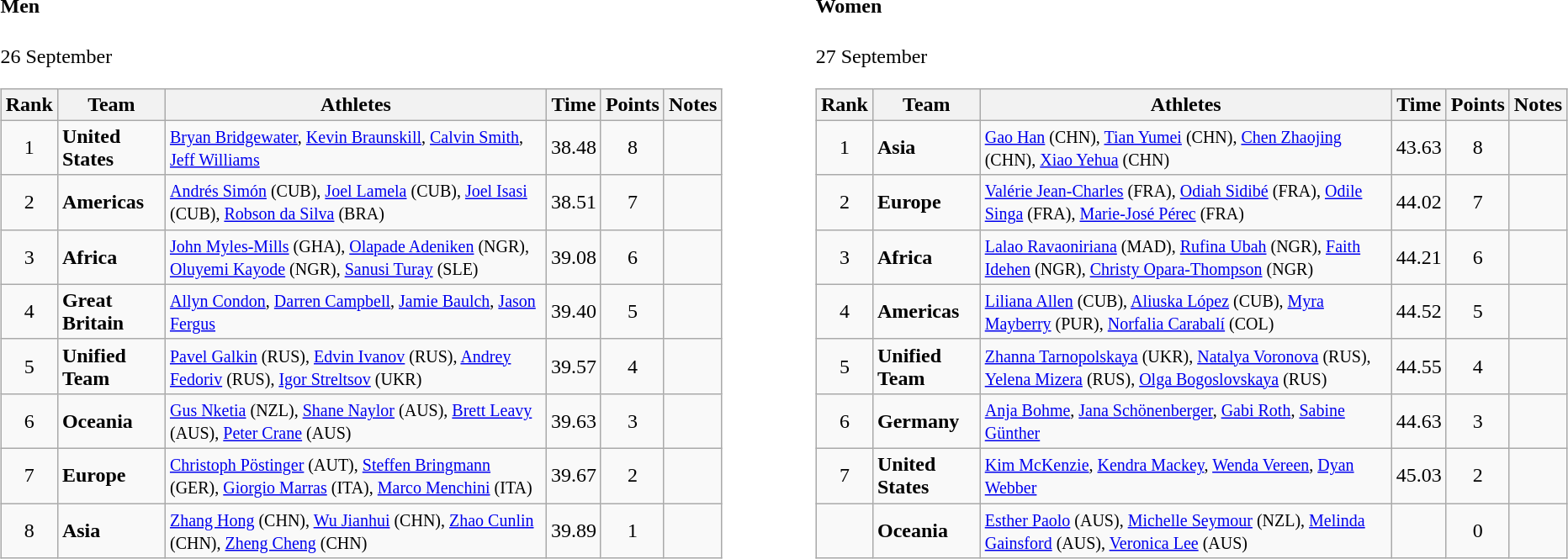<table>
<tr>
<td valign="top"><br><h4>Men</h4>26 September<table class="wikitable" style="text-align:center">
<tr>
<th>Rank</th>
<th>Team</th>
<th>Athletes</th>
<th>Time</th>
<th>Points</th>
<th>Notes</th>
</tr>
<tr>
<td>1</td>
<td align=left><strong>United States</strong></td>
<td align="left"><small><a href='#'>Bryan Bridgewater</a>, <a href='#'>Kevin Braunskill</a>, <a href='#'>Calvin Smith</a>, <a href='#'>Jeff Williams</a></small></td>
<td>38.48</td>
<td>8</td>
<td></td>
</tr>
<tr>
<td>2</td>
<td align=left><strong>Americas</strong></td>
<td align="left"><small><a href='#'>Andrés Simón</a> (CUB), <a href='#'>Joel Lamela</a> (CUB), <a href='#'>Joel Isasi</a> (CUB), <a href='#'>Robson da Silva</a> (BRA)</small></td>
<td>38.51</td>
<td>7</td>
<td></td>
</tr>
<tr>
<td>3</td>
<td align=left><strong>Africa</strong></td>
<td align="left"><small><a href='#'>John Myles-Mills</a> (GHA), <a href='#'>Olapade Adeniken</a> (NGR), <a href='#'>Oluyemi Kayode</a> (NGR), <a href='#'>Sanusi Turay</a> (SLE) </small></td>
<td>39.08</td>
<td>6</td>
<td></td>
</tr>
<tr>
<td>4</td>
<td align=left><strong>Great Britain</strong></td>
<td align="left"><small><a href='#'>Allyn Condon</a>, <a href='#'>Darren Campbell</a>, <a href='#'>Jamie Baulch</a>, <a href='#'>Jason Fergus</a> </small></td>
<td>39.40</td>
<td>5</td>
<td></td>
</tr>
<tr>
<td>5</td>
<td align=left><strong>Unified Team</strong></td>
<td align="left"><small><a href='#'>Pavel Galkin</a> (RUS), <a href='#'>Edvin Ivanov</a> (RUS), <a href='#'>Andrey Fedoriv</a> (RUS), <a href='#'>Igor Streltsov</a> (UKR) </small></td>
<td>39.57</td>
<td>4</td>
<td></td>
</tr>
<tr>
<td>6</td>
<td align=left><strong>Oceania</strong></td>
<td align="left"><small><a href='#'>Gus Nketia</a> (NZL), <a href='#'>Shane Naylor</a> (AUS), <a href='#'>Brett Leavy</a> (AUS), <a href='#'>Peter Crane</a> (AUS)</small></td>
<td>39.63</td>
<td>3</td>
<td></td>
</tr>
<tr>
<td>7</td>
<td align=left><strong>Europe</strong></td>
<td align="left"><small><a href='#'>Christoph Pöstinger</a> (AUT), <a href='#'>Steffen Bringmann</a> (GER), <a href='#'>Giorgio Marras</a> (ITA), <a href='#'>Marco Menchini</a> (ITA)</small></td>
<td>39.67</td>
<td>2</td>
<td></td>
</tr>
<tr>
<td>8</td>
<td align=left><strong>Asia</strong></td>
<td align="left"><small><a href='#'>Zhang Hong</a> (CHN), <a href='#'>Wu Jianhui</a> (CHN), <a href='#'>Zhao Cunlin</a> (CHN), <a href='#'>Zheng Cheng</a> (CHN)</small></td>
<td>39.89</td>
<td>1</td>
<td></td>
</tr>
</table>
</td>
<td width="50"> </td>
<td valign="top"><br><h4>Women</h4>27 September<table class="wikitable" style="text-align:center">
<tr>
<th>Rank</th>
<th>Team</th>
<th>Athletes</th>
<th>Time</th>
<th>Points</th>
<th>Notes</th>
</tr>
<tr>
<td>1</td>
<td align=left><strong>Asia</strong></td>
<td align="left"><small><a href='#'>Gao Han</a> (CHN), <a href='#'>Tian Yumei</a> (CHN), <a href='#'>Chen Zhaojing</a> (CHN), <a href='#'>Xiao Yehua</a> (CHN) </small></td>
<td>43.63</td>
<td>8</td>
<td></td>
</tr>
<tr>
<td>2</td>
<td align=left><strong>Europe</strong></td>
<td align="left"><small><a href='#'>Valérie Jean-Charles</a> (FRA), <a href='#'>Odiah Sidibé</a> (FRA), <a href='#'>Odile Singa</a> (FRA), <a href='#'>Marie-José Pérec</a> (FRA)</small></td>
<td>44.02</td>
<td>7</td>
<td></td>
</tr>
<tr>
<td>3</td>
<td align=left><strong>Africa</strong></td>
<td align="left"><small><a href='#'>Lalao Ravaoniriana</a> (MAD), <a href='#'>Rufina Ubah</a> (NGR), <a href='#'>Faith Idehen</a> (NGR), <a href='#'>Christy Opara-Thompson</a> (NGR) </small></td>
<td>44.21</td>
<td>6</td>
<td></td>
</tr>
<tr>
<td>4</td>
<td align=left><strong>Americas</strong></td>
<td align="left"><small><a href='#'>Liliana Allen</a> (CUB), <a href='#'>Aliuska López</a> (CUB), <a href='#'>Myra Mayberry</a> (PUR), <a href='#'>Norfalia Carabalí</a> (COL)</small></td>
<td>44.52</td>
<td>5</td>
<td></td>
</tr>
<tr>
<td>5</td>
<td align=left><strong>Unified Team</strong></td>
<td align="left"><small><a href='#'>Zhanna Tarnopolskaya</a> (UKR), <a href='#'>Natalya Voronova</a> (RUS), <a href='#'>Yelena Mizera</a> (RUS), <a href='#'>Olga Bogoslovskaya</a> (RUS)</small></td>
<td>44.55</td>
<td>4</td>
<td></td>
</tr>
<tr>
<td>6</td>
<td align=left><strong>Germany</strong></td>
<td align="left"><small><a href='#'>Anja Bohme</a>, <a href='#'>Jana Schönenberger</a>, <a href='#'>Gabi Roth</a>, <a href='#'>Sabine Günther</a></small></td>
<td>44.63</td>
<td>3</td>
<td></td>
</tr>
<tr>
<td>7</td>
<td align=left><strong>United States</strong></td>
<td align="left"><small><a href='#'>Kim McKenzie</a>, <a href='#'>Kendra Mackey</a>, <a href='#'>Wenda Vereen</a>, <a href='#'>Dyan Webber</a> </small></td>
<td>45.03</td>
<td>2</td>
<td></td>
</tr>
<tr>
<td></td>
<td align=left><strong>Oceania</strong></td>
<td align="left"><small><a href='#'>Esther Paolo</a> (AUS), <a href='#'>Michelle Seymour</a> (NZL), <a href='#'>Melinda Gainsford</a> (AUS), <a href='#'>Veronica Lee</a> (AUS) </small></td>
<td></td>
<td>0</td>
<td></td>
</tr>
</table>
</td>
</tr>
</table>
